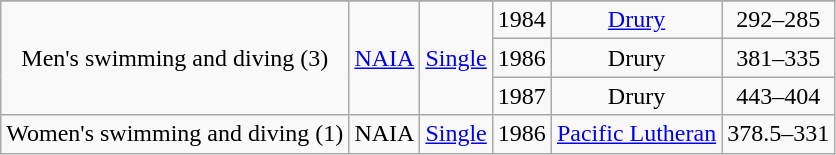<table class="wikitable">
<tr align="center">
</tr>
<tr align="center">
<td rowspan="3">Men's swimming and diving (3)</td>
<td rowspan="3"><a href='#'>NAIA</a></td>
<td rowspan="3"><a href='#'>Single</a></td>
<td>1984</td>
<td><a href='#'>Drury</a></td>
<td>292–285</td>
</tr>
<tr align="center">
<td>1986</td>
<td>Drury</td>
<td>381–335</td>
</tr>
<tr align="center">
<td>1987</td>
<td>Drury</td>
<td>443–404</td>
</tr>
<tr align="center">
<td rowspan="1">Women's swimming and diving (1)</td>
<td rowspan="1">NAIA</td>
<td rowspan="1"><a href='#'>Single</a></td>
<td>1986</td>
<td><a href='#'>Pacific Lutheran</a></td>
<td>378.5–331</td>
</tr>
</table>
